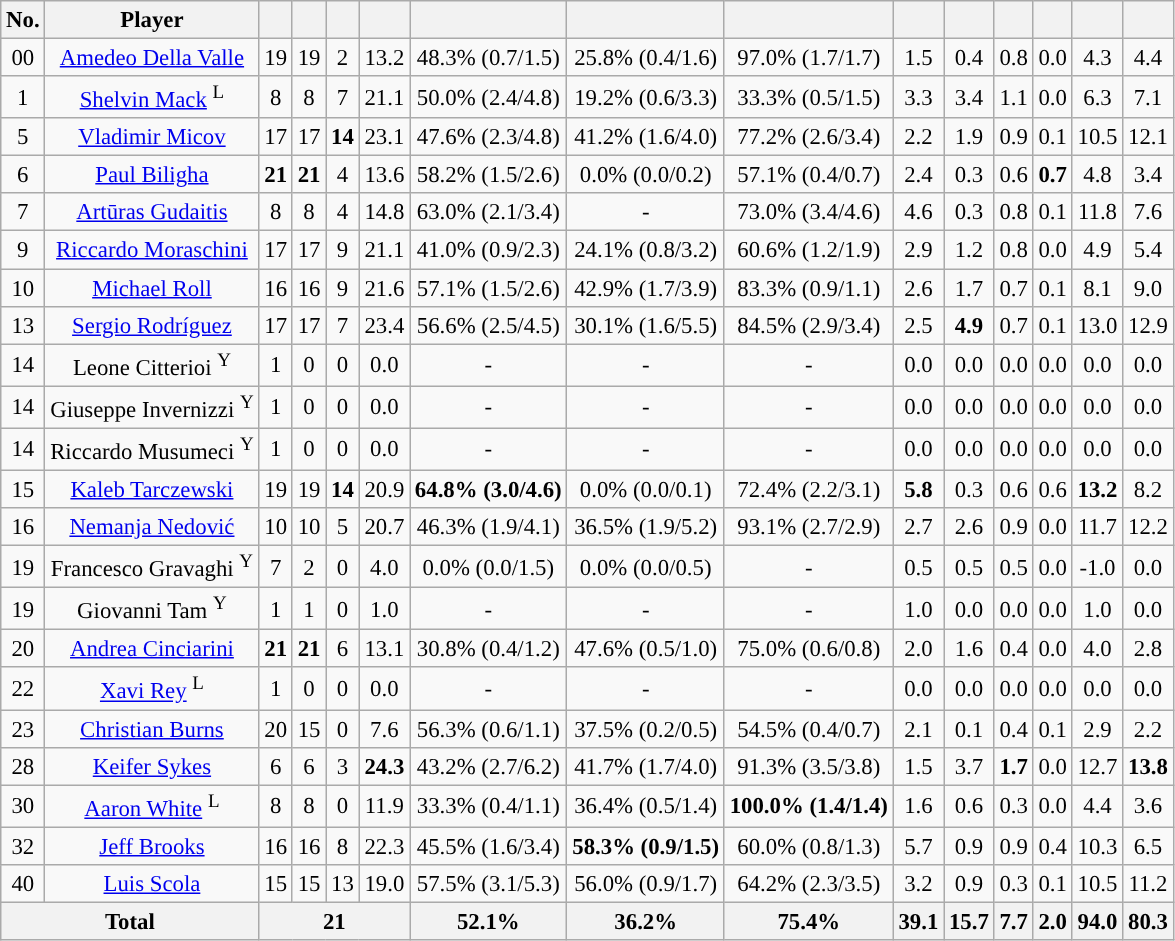<table class="wikitable sortable" style="text-align:center; font-size:95%">
<tr>
<th>No.</th>
<th>Player</th>
<th></th>
<th></th>
<th></th>
<th></th>
<th></th>
<th></th>
<th></th>
<th></th>
<th></th>
<th></th>
<th></th>
<th></th>
<th></th>
</tr>
<tr>
<td>00</td>
<td><a href='#'>Amedeo Della Valle</a></td>
<td>19</td>
<td>19</td>
<td>2</td>
<td>13.2</td>
<td>48.3% (0.7/1.5)</td>
<td>25.8% (0.4/1.6)</td>
<td>97.0% (1.7/1.7)</td>
<td>1.5</td>
<td>0.4</td>
<td>0.8</td>
<td>0.0</td>
<td>4.3</td>
<td>4.4</td>
</tr>
<tr>
<td>1</td>
<td><a href='#'>Shelvin Mack</a> <sup>L</sup></td>
<td>8</td>
<td>8</td>
<td>7</td>
<td>21.1</td>
<td>50.0% (2.4/4.8)</td>
<td>19.2% (0.6/3.3)</td>
<td>33.3% (0.5/1.5)</td>
<td>3.3</td>
<td>3.4</td>
<td>1.1</td>
<td>0.0</td>
<td>6.3</td>
<td>7.1</td>
</tr>
<tr>
<td>5</td>
<td><a href='#'>Vladimir Micov</a></td>
<td>17</td>
<td>17</td>
<td><strong>14</strong></td>
<td>23.1</td>
<td>47.6% (2.3/4.8)</td>
<td>41.2% (1.6/4.0)</td>
<td>77.2% (2.6/3.4)</td>
<td>2.2</td>
<td>1.9</td>
<td>0.9</td>
<td>0.1</td>
<td>10.5</td>
<td>12.1</td>
</tr>
<tr>
<td>6</td>
<td><a href='#'>Paul Biligha</a></td>
<td><strong>21</strong></td>
<td><strong>21</strong></td>
<td>4</td>
<td>13.6</td>
<td>58.2% (1.5/2.6)</td>
<td>0.0% (0.0/0.2)</td>
<td>57.1% (0.4/0.7)</td>
<td>2.4</td>
<td>0.3</td>
<td>0.6</td>
<td><strong>0.7</strong></td>
<td>4.8</td>
<td>3.4</td>
</tr>
<tr>
<td>7</td>
<td><a href='#'>Artūras Gudaitis</a></td>
<td>8</td>
<td>8</td>
<td>4</td>
<td>14.8</td>
<td>63.0% (2.1/3.4)</td>
<td>-</td>
<td>73.0% (3.4/4.6)</td>
<td>4.6</td>
<td>0.3</td>
<td>0.8</td>
<td>0.1</td>
<td>11.8</td>
<td>7.6</td>
</tr>
<tr>
<td>9</td>
<td><a href='#'>Riccardo Moraschini</a></td>
<td>17</td>
<td>17</td>
<td>9</td>
<td>21.1</td>
<td>41.0% (0.9/2.3)</td>
<td>24.1% (0.8/3.2)</td>
<td>60.6% (1.2/1.9)</td>
<td>2.9</td>
<td>1.2</td>
<td>0.8</td>
<td>0.0</td>
<td>4.9</td>
<td>5.4</td>
</tr>
<tr>
<td>10</td>
<td><a href='#'>Michael Roll</a></td>
<td>16</td>
<td>16</td>
<td>9</td>
<td>21.6</td>
<td>57.1% (1.5/2.6)</td>
<td>42.9% (1.7/3.9)</td>
<td>83.3% (0.9/1.1)</td>
<td>2.6</td>
<td>1.7</td>
<td>0.7</td>
<td>0.1</td>
<td>8.1</td>
<td>9.0</td>
</tr>
<tr>
<td>13</td>
<td><a href='#'>Sergio Rodríguez</a></td>
<td>17</td>
<td>17</td>
<td>7</td>
<td>23.4</td>
<td>56.6% (2.5/4.5)</td>
<td>30.1% (1.6/5.5)</td>
<td>84.5% (2.9/3.4)</td>
<td>2.5</td>
<td><strong>4.9</strong></td>
<td>0.7</td>
<td>0.1</td>
<td>13.0</td>
<td>12.9</td>
</tr>
<tr>
<td>14</td>
<td>Leone Citterioi <sup>Y</sup></td>
<td>1</td>
<td>0</td>
<td>0</td>
<td>0.0</td>
<td>-</td>
<td>-</td>
<td>-</td>
<td>0.0</td>
<td>0.0</td>
<td>0.0</td>
<td>0.0</td>
<td>0.0</td>
<td>0.0</td>
</tr>
<tr>
<td>14</td>
<td>Giuseppe Invernizzi <sup>Y</sup></td>
<td>1</td>
<td>0</td>
<td>0</td>
<td>0.0</td>
<td>-</td>
<td>-</td>
<td>-</td>
<td>0.0</td>
<td>0.0</td>
<td>0.0</td>
<td>0.0</td>
<td>0.0</td>
<td>0.0</td>
</tr>
<tr>
<td>14</td>
<td>Riccardo Musumeci <sup>Y</sup></td>
<td>1</td>
<td>0</td>
<td>0</td>
<td>0.0</td>
<td>-</td>
<td>-</td>
<td>-</td>
<td>0.0</td>
<td>0.0</td>
<td>0.0</td>
<td>0.0</td>
<td>0.0</td>
<td>0.0</td>
</tr>
<tr>
<td>15</td>
<td><a href='#'>Kaleb Tarczewski</a></td>
<td>19</td>
<td>19</td>
<td><strong>14</strong></td>
<td>20.9</td>
<td><strong>64.8% (3.0/4.6)</strong></td>
<td>0.0% (0.0/0.1)</td>
<td>72.4% (2.2/3.1)</td>
<td><strong>5.8</strong></td>
<td>0.3</td>
<td>0.6</td>
<td>0.6</td>
<td><strong>13.2</strong></td>
<td>8.2</td>
</tr>
<tr>
<td>16</td>
<td><a href='#'>Nemanja Nedović</a></td>
<td>10</td>
<td>10</td>
<td>5</td>
<td>20.7</td>
<td>46.3% (1.9/4.1)</td>
<td>36.5% (1.9/5.2)</td>
<td>93.1% (2.7/2.9)</td>
<td>2.7</td>
<td>2.6</td>
<td>0.9</td>
<td>0.0</td>
<td>11.7</td>
<td>12.2</td>
</tr>
<tr>
<td>19</td>
<td>Francesco Gravaghi <sup>Y</sup></td>
<td>7</td>
<td>2</td>
<td>0</td>
<td>4.0</td>
<td>0.0% (0.0/1.5)</td>
<td>0.0% (0.0/0.5)</td>
<td>-</td>
<td>0.5</td>
<td>0.5</td>
<td>0.5</td>
<td>0.0</td>
<td>-1.0</td>
<td>0.0</td>
</tr>
<tr>
<td>19</td>
<td>Giovanni Tam <sup>Y</sup></td>
<td>1</td>
<td>1</td>
<td>0</td>
<td>1.0</td>
<td>-</td>
<td>-</td>
<td>-</td>
<td>1.0</td>
<td>0.0</td>
<td>0.0</td>
<td>0.0</td>
<td>1.0</td>
<td>0.0</td>
</tr>
<tr>
<td>20</td>
<td><a href='#'>Andrea Cinciarini</a></td>
<td><strong>21</strong></td>
<td><strong>21</strong></td>
<td>6</td>
<td>13.1</td>
<td>30.8% (0.4/1.2)</td>
<td>47.6% (0.5/1.0)</td>
<td>75.0% (0.6/0.8)</td>
<td>2.0</td>
<td>1.6</td>
<td>0.4</td>
<td>0.0</td>
<td>4.0</td>
<td>2.8</td>
</tr>
<tr>
<td>22</td>
<td><a href='#'>Xavi Rey</a> <sup>L</sup></td>
<td>1</td>
<td>0</td>
<td>0</td>
<td>0.0</td>
<td>-</td>
<td>-</td>
<td>-</td>
<td>0.0</td>
<td>0.0</td>
<td>0.0</td>
<td>0.0</td>
<td>0.0</td>
<td>0.0</td>
</tr>
<tr>
<td>23</td>
<td><a href='#'>Christian Burns</a></td>
<td>20</td>
<td>15</td>
<td>0</td>
<td>7.6</td>
<td>56.3% (0.6/1.1)</td>
<td>37.5% (0.2/0.5)</td>
<td>54.5% (0.4/0.7)</td>
<td>2.1</td>
<td>0.1</td>
<td>0.4</td>
<td>0.1</td>
<td>2.9</td>
<td>2.2</td>
</tr>
<tr>
<td>28</td>
<td><a href='#'>Keifer Sykes</a></td>
<td>6</td>
<td>6</td>
<td>3</td>
<td><strong>24.3</strong></td>
<td>43.2% (2.7/6.2)</td>
<td>41.7% (1.7/4.0)</td>
<td>91.3% (3.5/3.8)</td>
<td>1.5</td>
<td>3.7</td>
<td><strong>1.7</strong></td>
<td>0.0</td>
<td>12.7</td>
<td><strong>13.8</strong></td>
</tr>
<tr>
<td>30</td>
<td><a href='#'>Aaron White</a> <sup>L</sup></td>
<td>8</td>
<td>8</td>
<td>0</td>
<td>11.9</td>
<td>33.3% (0.4/1.1)</td>
<td>36.4% (0.5/1.4)</td>
<td><strong>100.0% (1.4/1.4)</strong></td>
<td>1.6</td>
<td>0.6</td>
<td>0.3</td>
<td>0.0</td>
<td>4.4</td>
<td>3.6</td>
</tr>
<tr>
<td>32</td>
<td><a href='#'>Jeff Brooks</a></td>
<td>16</td>
<td>16</td>
<td>8</td>
<td>22.3</td>
<td>45.5% (1.6/3.4)</td>
<td><strong>58.3% (0.9/1.5)</strong></td>
<td>60.0% (0.8/1.3)</td>
<td>5.7</td>
<td>0.9</td>
<td>0.9</td>
<td>0.4</td>
<td>10.3</td>
<td>6.5</td>
</tr>
<tr>
<td>40</td>
<td><a href='#'>Luis Scola</a></td>
<td>15</td>
<td>15</td>
<td>13</td>
<td>19.0</td>
<td>57.5% (3.1/5.3)</td>
<td>56.0% (0.9/1.7)</td>
<td>64.2% (2.3/3.5)</td>
<td>3.2</td>
<td>0.9</td>
<td>0.3</td>
<td>0.1</td>
<td>10.5</td>
<td>11.2</td>
</tr>
<tr class="sortbottom">
<th colspan=2>Total</th>
<th colspan=4>21</th>
<th>52.1%</th>
<th>36.2%</th>
<th>75.4%</th>
<th>39.1</th>
<th>15.7</th>
<th>7.7</th>
<th>2.0</th>
<th>94.0</th>
<th>80.3</th>
</tr>
</table>
